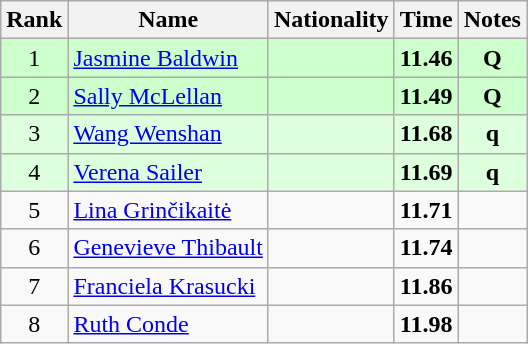<table class="wikitable sortable" style="text-align:center">
<tr>
<th>Rank</th>
<th>Name</th>
<th>Nationality</th>
<th>Time</th>
<th>Notes</th>
</tr>
<tr bgcolor=ccffcc>
<td>1</td>
<td align=left><a href='#'>Jasmine Baldwin</a></td>
<td align=left></td>
<td><strong>11.46</strong></td>
<td><strong>Q</strong></td>
</tr>
<tr bgcolor=ccffcc>
<td>2</td>
<td align=left><a href='#'>Sally McLellan</a></td>
<td align=left></td>
<td><strong>11.49</strong></td>
<td><strong>Q</strong></td>
</tr>
<tr bgcolor=ddffdd>
<td>3</td>
<td align=left><a href='#'>Wang Wenshan</a></td>
<td align=left></td>
<td><strong>11.68</strong></td>
<td><strong>q</strong></td>
</tr>
<tr bgcolor=ddffdd>
<td>4</td>
<td align=left><a href='#'>Verena Sailer</a></td>
<td align=left></td>
<td><strong>11.69</strong></td>
<td><strong>q</strong></td>
</tr>
<tr>
<td>5</td>
<td align=left><a href='#'>Lina Grinčikaitė</a></td>
<td align=left></td>
<td><strong>11.71</strong></td>
<td></td>
</tr>
<tr>
<td>6</td>
<td align=left><a href='#'>Genevieve Thibault</a></td>
<td align=left></td>
<td><strong>11.74</strong></td>
<td></td>
</tr>
<tr>
<td>7</td>
<td align=left><a href='#'>Franciela Krasucki</a></td>
<td align=left></td>
<td><strong>11.86</strong></td>
<td></td>
</tr>
<tr>
<td>8</td>
<td align=left><a href='#'>Ruth Conde</a></td>
<td align=left></td>
<td><strong>11.98</strong></td>
<td></td>
</tr>
</table>
